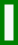<table class="wikitable" style="border: 3px solid green">
<tr>
<td><br></td>
</tr>
</table>
